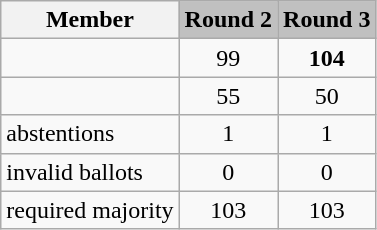<table class="wikitable collapsible">
<tr>
<th>Member</th>
<td style="background:silver;"><strong>Round 2</strong></td>
<td style="background:silver;"><strong>Round 3</strong></td>
</tr>
<tr>
<td></td>
<td style="text-align:center;">99</td>
<td style="text-align:center;"><strong>104</strong></td>
</tr>
<tr>
<td></td>
<td style="text-align:center;">55</td>
<td style="text-align:center;">50</td>
</tr>
<tr>
<td>abstentions</td>
<td style="text-align:center;">1</td>
<td style="text-align:center;">1</td>
</tr>
<tr>
<td>invalid ballots</td>
<td style="text-align:center;">0</td>
<td style="text-align:center;">0</td>
</tr>
<tr>
<td>required majority</td>
<td style="text-align:center;">103</td>
<td style="text-align:center;">103</td>
</tr>
</table>
